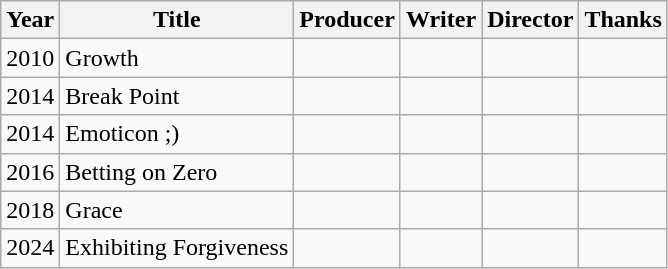<table class="wikitable">
<tr>
<th>Year</th>
<th>Title</th>
<th>Producer</th>
<th>Writer</th>
<th>Director</th>
<th>Thanks</th>
</tr>
<tr>
<td>2010</td>
<td>Growth</td>
<td></td>
<td></td>
<td></td>
<td></td>
</tr>
<tr>
<td>2014</td>
<td>Break Point</td>
<td></td>
<td></td>
<td></td>
<td></td>
</tr>
<tr>
<td>2014</td>
<td>Emoticon ;)</td>
<td></td>
<td></td>
<td></td>
<td></td>
</tr>
<tr>
<td>2016</td>
<td>Betting on Zero</td>
<td></td>
<td></td>
<td></td>
<td></td>
</tr>
<tr>
<td>2018</td>
<td>Grace</td>
<td></td>
<td></td>
<td></td>
<td></td>
</tr>
<tr>
<td>2024</td>
<td>Exhibiting Forgiveness</td>
<td></td>
<td></td>
<td></td>
<td></td>
</tr>
</table>
